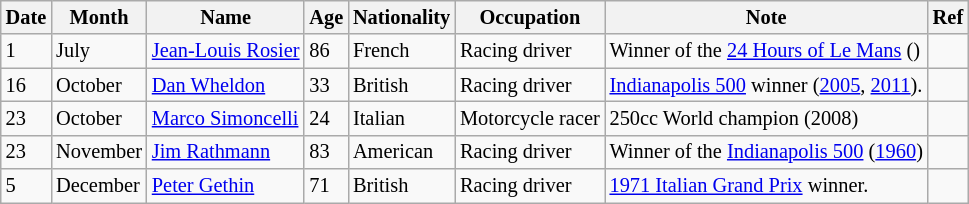<table class="wikitable" style="font-size:85%;">
<tr>
<th>Date</th>
<th>Month</th>
<th>Name</th>
<th>Age</th>
<th>Nationality</th>
<th>Occupation</th>
<th>Note</th>
<th>Ref</th>
</tr>
<tr>
<td>1</td>
<td>July</td>
<td><a href='#'>Jean-Louis Rosier</a></td>
<td>86</td>
<td>French</td>
<td>Racing driver</td>
<td>Winner of the <a href='#'>24 Hours of Le Mans</a> ()</td>
<td></td>
</tr>
<tr>
<td>16</td>
<td>October</td>
<td><a href='#'>Dan Wheldon</a></td>
<td>33</td>
<td>British</td>
<td>Racing driver</td>
<td><a href='#'>Indianapolis 500</a> winner (<a href='#'>2005</a>, <a href='#'>2011</a>).</td>
<td></td>
</tr>
<tr>
<td>23</td>
<td>October</td>
<td><a href='#'>Marco Simoncelli</a></td>
<td>24</td>
<td>Italian</td>
<td>Motorcycle racer</td>
<td>250cc World champion (2008)</td>
<td></td>
</tr>
<tr>
<td>23</td>
<td>November</td>
<td><a href='#'>Jim Rathmann</a></td>
<td>83</td>
<td>American</td>
<td>Racing driver</td>
<td>Winner of the <a href='#'>Indianapolis 500</a> (<a href='#'>1960</a>)</td>
<td></td>
</tr>
<tr>
<td>5</td>
<td>December</td>
<td><a href='#'>Peter Gethin</a></td>
<td>71</td>
<td>British</td>
<td>Racing driver</td>
<td><a href='#'>1971 Italian Grand Prix</a> winner.</td>
<td></td>
</tr>
</table>
